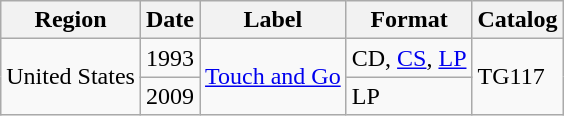<table class="wikitable">
<tr>
<th>Region</th>
<th>Date</th>
<th>Label</th>
<th>Format</th>
<th>Catalog</th>
</tr>
<tr>
<td rowspan="2">United States</td>
<td>1993</td>
<td rowspan="2"><a href='#'>Touch and Go</a></td>
<td>CD, <a href='#'>CS</a>, <a href='#'>LP</a></td>
<td rowspan="2">TG117</td>
</tr>
<tr>
<td>2009</td>
<td>LP</td>
</tr>
</table>
